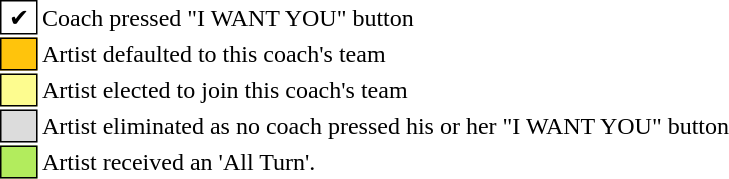<table class="toccolours" style="font-size: 100%">
<tr>
<td style="background:white; border: 1px solid black"> ✔ </td>
<td>Coach pressed "I WANT YOU" button</td>
</tr>
<tr>
<td style="background:#FFC40C; border: 1px solid black">    </td>
<td>Artist defaulted to this coach's team</td>
</tr>
<tr>
<td style="background:#fdfc8f; border: 1px solid black">    </td>
<td>Artist elected to join this coach's team</td>
</tr>
<tr>
<td style="background:#DCDCDC; border: 1px solid black">    </td>
<td>Artist eliminated as no coach pressed his or her "I WANT YOU" button</td>
</tr>
<tr>
<td style="background-color:#B2EC5D; border: 1px solid black">    </td>
<td>Artist received an 'All Turn'.</td>
</tr>
</table>
